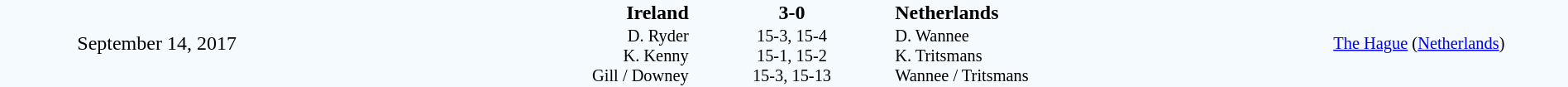<table style="width: 100%; background:#F5FAFF;" cellspacing="0">
<tr>
<td align=center rowspan=3 width=20%>September 14, 2017<br></td>
</tr>
<tr>
<td width=24% align=right><strong>Ireland</strong></td>
<td align=center width=13%><strong>3-0</strong></td>
<td width=24%><strong>Netherlands</strong></td>
<td style=font-size:85% rowspan=3 valign=middle align=center><a href='#'>The Hague</a> (<a href='#'>Netherlands</a>)</td>
</tr>
<tr style=font-size:85%>
<td align=right valign=top>D. Ryder<br>K. Kenny<br>Gill / Downey</td>
<td align=center>15-3, 15-4<br>15-1, 15-2<br>15-3, 15-13</td>
<td valign=top>D. Wannee<br>K. Tritsmans<br>Wannee / Tritsmans</td>
</tr>
</table>
